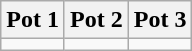<table class="wikitable">
<tr>
<th>Pot 1</th>
<th>Pot 2</th>
<th>Pot 3</th>
</tr>
<tr>
<td valign=top></td>
<td valign=top></td>
<td valign=top></td>
</tr>
</table>
